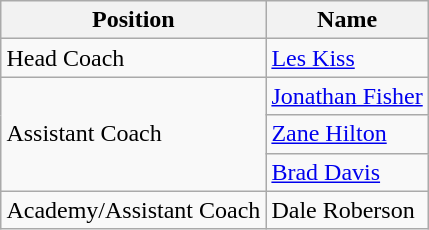<table class="wikitable" style="float: right">
<tr>
<th>Position</th>
<th>Name</th>
</tr>
<tr>
<td>Head Coach</td>
<td> <a href='#'>Les Kiss</a></td>
</tr>
<tr>
<td rowspan=3>Assistant Coach</td>
<td> <a href='#'>Jonathan Fisher</a></td>
</tr>
<tr>
<td> <a href='#'>Zane Hilton</a></td>
</tr>
<tr>
<td> <a href='#'>Brad Davis</a></td>
</tr>
<tr>
<td>Academy/Assistant Coach</td>
<td> Dale Roberson</td>
</tr>
</table>
